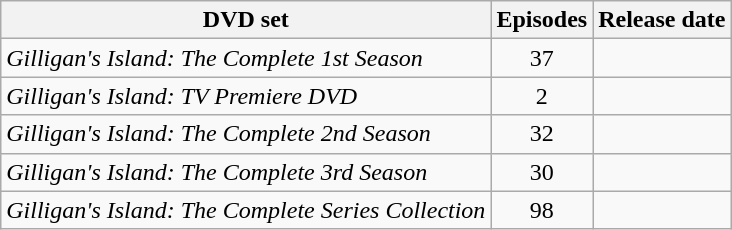<table class=wikitable style="text-align:center">
<tr>
<th>DVD set</th>
<th>Episodes</th>
<th>Release date</th>
</tr>
<tr>
<td align="left"><em>Gilligan's Island: The Complete 1st Season</em></td>
<td>37</td>
<td></td>
</tr>
<tr>
<td align="left"><em>Gilligan's Island: TV Premiere DVD</em></td>
<td>2</td>
<td></td>
</tr>
<tr>
<td align="left"><em>Gilligan's Island: The Complete 2nd Season</em></td>
<td>32</td>
<td></td>
</tr>
<tr>
<td align="left"><em>Gilligan's Island: The Complete 3rd Season</em></td>
<td>30</td>
<td></td>
</tr>
<tr>
<td align="left"><em>Gilligan's Island: The Complete Series Collection</em></td>
<td>98</td>
<td></td>
</tr>
</table>
